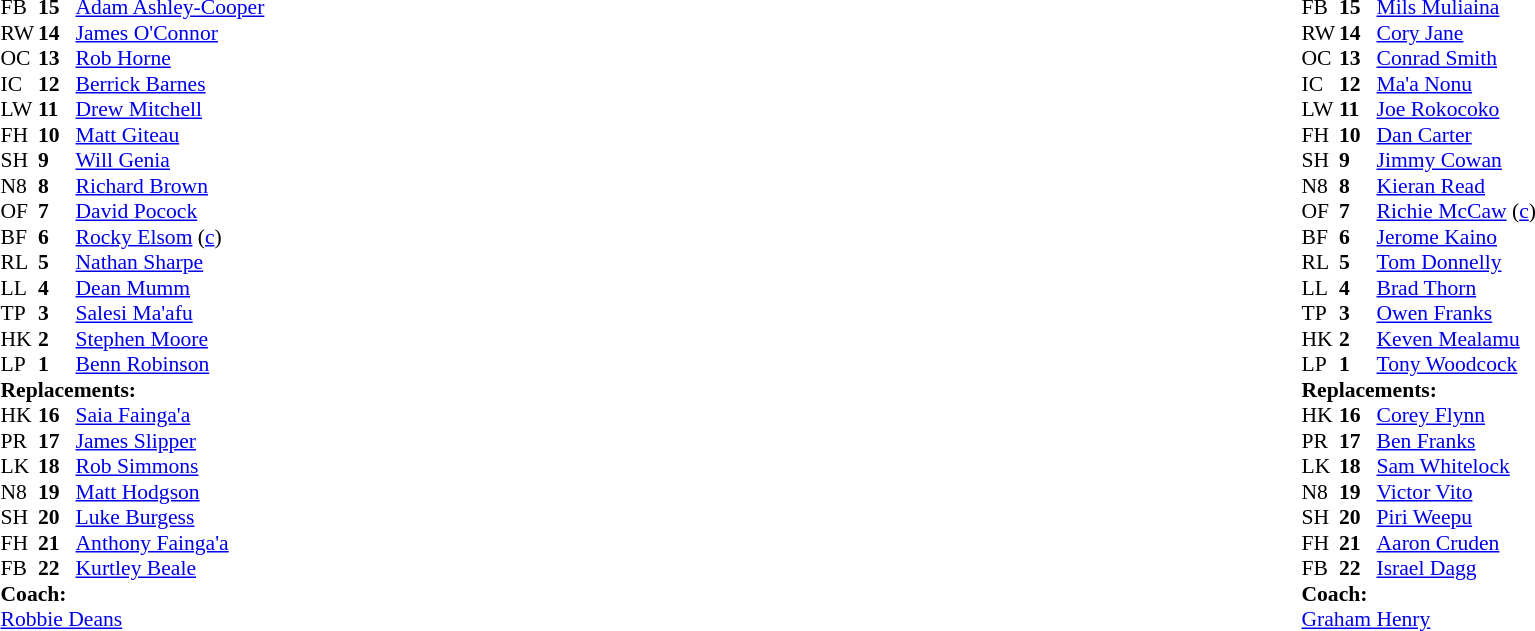<table style="width:100%">
<tr>
<td style="vertical-align:top;width:50%"><br><table style="font-size:90%" cellspacing="0" cellpadding="0">
<tr>
<th width="25"></th>
<th width="25"></th>
</tr>
<tr>
<td>FB</td>
<td><strong>15</strong></td>
<td><a href='#'>Adam Ashley-Cooper</a></td>
</tr>
<tr>
<td>RW</td>
<td><strong>14</strong></td>
<td><a href='#'>James O'Connor</a></td>
</tr>
<tr>
<td>OC</td>
<td><strong>13</strong></td>
<td><a href='#'>Rob Horne</a></td>
<td></td>
<td></td>
</tr>
<tr>
<td>IC</td>
<td><strong>12</strong></td>
<td><a href='#'>Berrick Barnes</a></td>
</tr>
<tr>
<td>LW</td>
<td><strong>11</strong></td>
<td><a href='#'>Drew Mitchell</a></td>
<td></td>
</tr>
<tr>
<td>FH</td>
<td><strong>10</strong></td>
<td><a href='#'>Matt Giteau</a></td>
<td></td>
<td></td>
</tr>
<tr>
<td>SH</td>
<td><strong>9</strong></td>
<td><a href='#'>Will Genia</a></td>
<td></td>
<td></td>
</tr>
<tr>
<td>N8</td>
<td><strong>8</strong></td>
<td><a href='#'>Richard Brown</a></td>
</tr>
<tr>
<td>OF</td>
<td><strong>7</strong></td>
<td><a href='#'>David Pocock</a></td>
</tr>
<tr>
<td>BF</td>
<td><strong>6</strong></td>
<td><a href='#'>Rocky Elsom</a> (<a href='#'>c</a>)</td>
</tr>
<tr>
<td>RL</td>
<td><strong>5</strong></td>
<td><a href='#'>Nathan Sharpe</a></td>
<td></td>
<td></td>
</tr>
<tr>
<td>LL</td>
<td><strong>4</strong></td>
<td><a href='#'>Dean Mumm</a></td>
</tr>
<tr>
<td>TP</td>
<td><strong>3</strong></td>
<td><a href='#'>Salesi Ma'afu</a></td>
<td></td>
<td></td>
</tr>
<tr>
<td>HK</td>
<td><strong>2</strong></td>
<td><a href='#'>Stephen Moore</a></td>
<td></td>
<td></td>
</tr>
<tr>
<td>LP</td>
<td><strong>1</strong></td>
<td><a href='#'>Benn Robinson</a></td>
</tr>
<tr>
<td colspan=3><strong>Replacements:</strong></td>
</tr>
<tr>
<td>HK</td>
<td><strong>16</strong></td>
<td><a href='#'>Saia Fainga'a</a></td>
<td></td>
<td></td>
</tr>
<tr>
<td>PR</td>
<td><strong>17</strong></td>
<td><a href='#'>James Slipper</a></td>
<td></td>
<td></td>
</tr>
<tr>
<td>LK</td>
<td><strong>18</strong></td>
<td><a href='#'>Rob Simmons</a></td>
<td></td>
<td></td>
</tr>
<tr>
<td>N8</td>
<td><strong>19</strong></td>
<td><a href='#'>Matt Hodgson</a></td>
</tr>
<tr>
<td>SH</td>
<td><strong>20</strong></td>
<td><a href='#'>Luke Burgess</a></td>
<td></td>
<td></td>
</tr>
<tr>
<td>FH</td>
<td><strong>21</strong></td>
<td><a href='#'>Anthony Fainga'a</a></td>
<td></td>
<td></td>
</tr>
<tr>
<td>FB</td>
<td><strong>22</strong></td>
<td><a href='#'>Kurtley Beale</a></td>
<td></td>
<td></td>
</tr>
<tr>
<td colspan=3><strong>Coach:</strong></td>
</tr>
<tr>
<td colspan="4"> <a href='#'>Robbie Deans</a></td>
</tr>
</table>
</td>
<td style="vertical-align:top"></td>
<td style="vertical-align:top;width:50%"><br><table cellspacing="0" cellpadding="0" style="font-size:90%;margin:auto">
<tr>
<th width="25"></th>
<th width="25"></th>
</tr>
<tr>
<td>FB</td>
<td><strong>15</strong></td>
<td><a href='#'>Mils Muliaina</a></td>
</tr>
<tr>
<td>RW</td>
<td><strong>14</strong></td>
<td><a href='#'>Cory Jane</a></td>
<td></td>
<td></td>
</tr>
<tr>
<td>OC</td>
<td><strong>13</strong></td>
<td><a href='#'>Conrad Smith</a></td>
</tr>
<tr>
<td>IC</td>
<td><strong>12</strong></td>
<td><a href='#'>Ma'a Nonu</a></td>
<td></td>
<td></td>
</tr>
<tr>
<td>LW</td>
<td><strong>11</strong></td>
<td><a href='#'>Joe Rokocoko</a></td>
</tr>
<tr>
<td>FH</td>
<td><strong>10</strong></td>
<td><a href='#'>Dan Carter</a></td>
</tr>
<tr>
<td>SH</td>
<td><strong>9</strong></td>
<td><a href='#'>Jimmy Cowan</a></td>
<td></td>
<td></td>
</tr>
<tr>
<td>N8</td>
<td><strong>8</strong></td>
<td><a href='#'>Kieran Read</a></td>
</tr>
<tr>
<td>OF</td>
<td><strong>7</strong></td>
<td><a href='#'>Richie McCaw</a> (<a href='#'>c</a>)</td>
</tr>
<tr>
<td>BF</td>
<td><strong>6</strong></td>
<td><a href='#'>Jerome Kaino</a></td>
</tr>
<tr>
<td>RL</td>
<td><strong>5</strong></td>
<td><a href='#'>Tom Donnelly</a></td>
<td></td>
<td></td>
</tr>
<tr>
<td>LL</td>
<td><strong>4</strong></td>
<td><a href='#'>Brad Thorn</a></td>
<td></td>
<td></td>
</tr>
<tr>
<td>TP</td>
<td><strong>3</strong></td>
<td><a href='#'>Owen Franks</a></td>
<td></td>
<td></td>
</tr>
<tr>
<td>HK</td>
<td><strong>2</strong></td>
<td><a href='#'>Keven Mealamu</a></td>
<td></td>
<td></td>
</tr>
<tr>
<td>LP</td>
<td><strong>1</strong></td>
<td><a href='#'>Tony Woodcock</a></td>
</tr>
<tr>
<td colspan=3><strong>Replacements:</strong></td>
</tr>
<tr>
<td>HK</td>
<td><strong>16</strong></td>
<td><a href='#'>Corey Flynn</a></td>
<td></td>
<td></td>
</tr>
<tr>
<td>PR</td>
<td><strong>17</strong></td>
<td><a href='#'>Ben Franks</a></td>
<td></td>
<td></td>
</tr>
<tr>
<td>LK</td>
<td><strong>18</strong></td>
<td><a href='#'>Sam Whitelock</a></td>
<td></td>
<td></td>
</tr>
<tr>
<td>N8</td>
<td><strong>19</strong></td>
<td><a href='#'>Victor Vito</a></td>
<td></td>
<td></td>
</tr>
<tr>
<td>SH</td>
<td><strong>20</strong></td>
<td><a href='#'>Piri Weepu</a></td>
<td></td>
<td></td>
</tr>
<tr>
<td>FH</td>
<td><strong>21</strong></td>
<td><a href='#'>Aaron Cruden</a></td>
<td></td>
<td></td>
</tr>
<tr>
<td>FB</td>
<td><strong>22</strong></td>
<td><a href='#'>Israel Dagg</a></td>
<td></td>
<td></td>
</tr>
<tr>
<td colspan=3><strong>Coach:</strong></td>
</tr>
<tr>
<td colspan="4"> <a href='#'>Graham Henry</a></td>
</tr>
</table>
</td>
</tr>
</table>
